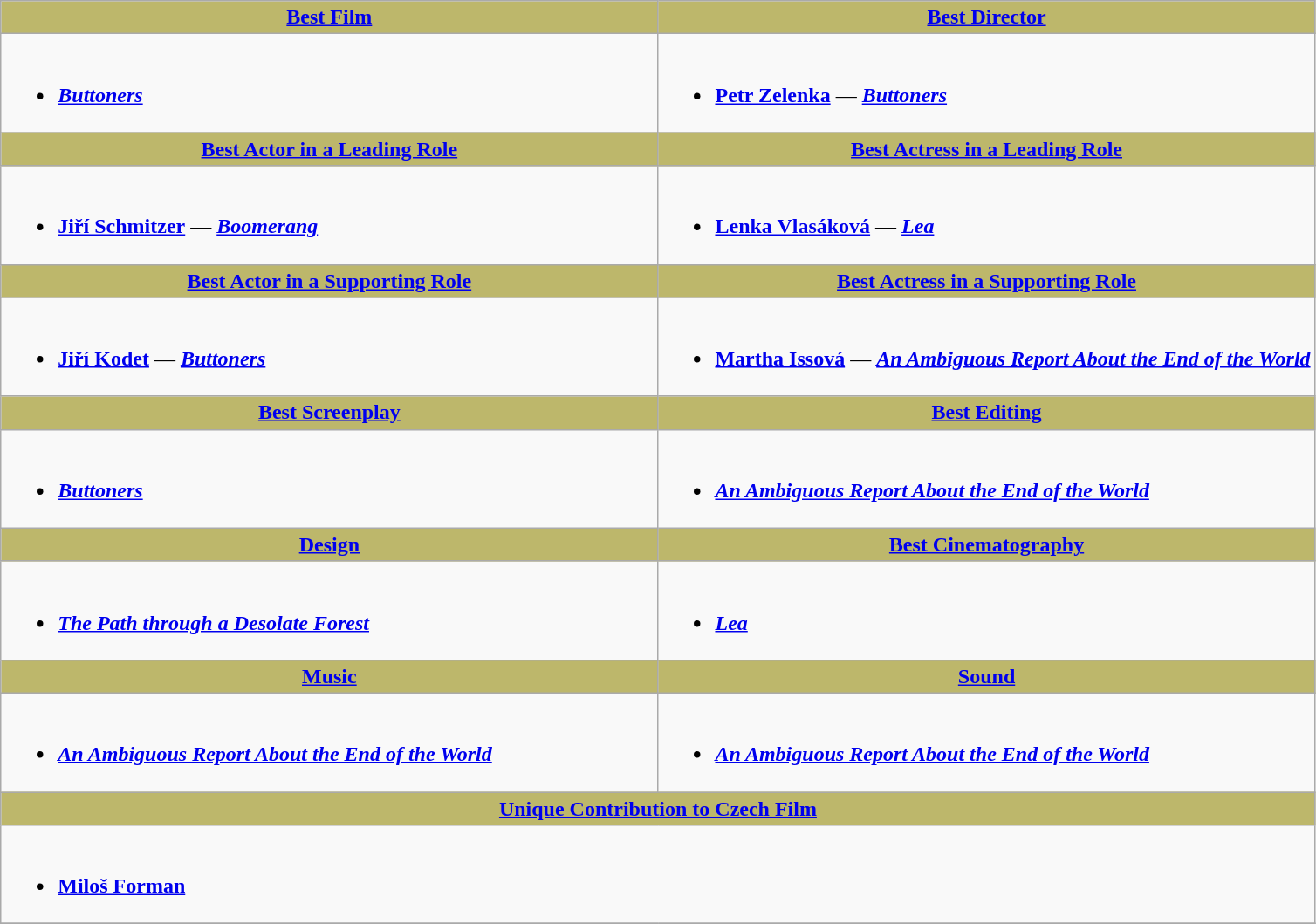<table class=wikitable>
<tr>
<th style="background:#BDB76B; width: 50%"><a href='#'>Best Film</a></th>
<th style="background:#BDB76B; width: 50%"><a href='#'>Best Director</a></th>
</tr>
<tr>
<td valign="top"><br><ul><li><strong><em><a href='#'>Buttoners</a></em></strong></li></ul></td>
<td valign="top"><br><ul><li><strong><a href='#'>Petr Zelenka</a></strong> — <strong><em><a href='#'>Buttoners</a></em></strong></li></ul></td>
</tr>
<tr>
<th style="background:#BDB76B;"><a href='#'>Best Actor in a Leading Role</a></th>
<th style="background:#BDB76B;"><a href='#'>Best Actress in a Leading Role</a></th>
</tr>
<tr>
<td valign="top"><br><ul><li><strong><a href='#'>Jiří Schmitzer</a></strong> — <strong><em><a href='#'>Boomerang</a></em></strong></li></ul></td>
<td valign="top"><br><ul><li><strong><a href='#'>Lenka Vlasáková</a></strong> — <strong><em><a href='#'>Lea</a></em></strong></li></ul></td>
</tr>
<tr>
<th style="background:#BDB76B;"><a href='#'>Best Actor in a Supporting Role</a></th>
<th style="background:#BDB76B;"><a href='#'>Best Actress in a Supporting Role</a></th>
</tr>
<tr>
<td valign="top"><br><ul><li><strong><a href='#'>Jiří Kodet</a></strong> — <strong><em><a href='#'>Buttoners</a></em></strong></li></ul></td>
<td valign="top"><br><ul><li><strong><a href='#'>Martha Issová</a></strong> — <strong><em><a href='#'>An Ambiguous Report About the End of the World</a></em></strong></li></ul></td>
</tr>
<tr>
<th style="background:#BDB76B;"><a href='#'>Best Screenplay</a></th>
<th style="background:#BDB76B;"><a href='#'>Best Editing</a></th>
</tr>
<tr>
<td valign="top"><br><ul><li><strong><em><a href='#'>Buttoners</a></em></strong></li></ul></td>
<td valign="top"><br><ul><li><strong><em><a href='#'>An Ambiguous Report About the End of the World</a></em></strong></li></ul></td>
</tr>
<tr>
<th style="background:#BDB76B;"><a href='#'>Design</a></th>
<th style="background:#BDB76B;"><a href='#'>Best Cinematography</a></th>
</tr>
<tr>
<td valign="top"><br><ul><li><strong><em><a href='#'>The Path through a Desolate Forest</a></em></strong></li></ul></td>
<td valign="top"><br><ul><li><strong><em><a href='#'>Lea</a></em></strong></li></ul></td>
</tr>
<tr>
<th style="background:#BDB76B;"><a href='#'>Music</a></th>
<th style="background:#BDB76B;"><a href='#'>Sound</a></th>
</tr>
<tr>
<td valign="top"><br><ul><li><strong><em><a href='#'>An Ambiguous Report About the End of the World</a></em></strong></li></ul></td>
<td valign="top"><br><ul><li><strong><em><a href='#'>An Ambiguous Report About the End of the World</a></em></strong></li></ul></td>
</tr>
<tr>
<th style="background:#BDB76B;" colspan="2"><a href='#'>Unique Contribution to Czech Film</a></th>
</tr>
<tr>
<td valign="top" colspan="2"><br><ul><li><strong><a href='#'>Miloš Forman</a></strong></li></ul></td>
</tr>
<tr>
</tr>
</table>
